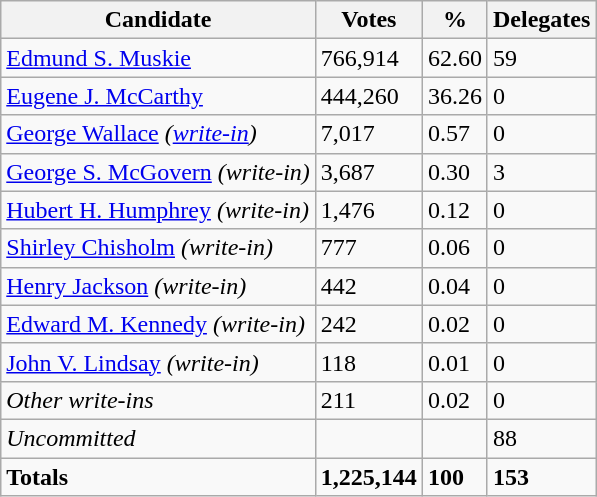<table class="wikitable">
<tr>
<th>Candidate</th>
<th>Votes</th>
<th>%</th>
<th>Delegates</th>
</tr>
<tr>
<td><a href='#'>Edmund S. Muskie</a></td>
<td>766,914</td>
<td>62.60</td>
<td>59</td>
</tr>
<tr>
<td><a href='#'>Eugene J. McCarthy</a></td>
<td>444,260</td>
<td>36.26</td>
<td>0</td>
</tr>
<tr>
<td><a href='#'>George Wallace</a> <em>(<a href='#'>write-in</a>)</em></td>
<td>7,017</td>
<td>0.57</td>
<td>0</td>
</tr>
<tr>
<td><a href='#'>George S. McGovern</a> <em>(write-in)</em></td>
<td>3,687</td>
<td>0.30</td>
<td>3</td>
</tr>
<tr>
<td><a href='#'>Hubert H. Humphrey</a> <em>(write-in)</em></td>
<td>1,476</td>
<td>0.12</td>
<td>0</td>
</tr>
<tr>
<td><a href='#'>Shirley Chisholm</a> <em>(write-in)</em></td>
<td>777</td>
<td>0.06</td>
<td>0</td>
</tr>
<tr>
<td><a href='#'>Henry Jackson</a> <em>(write-in)</em></td>
<td>442</td>
<td>0.04</td>
<td>0</td>
</tr>
<tr>
<td><a href='#'>Edward M. Kennedy</a> <em>(write-in)</em></td>
<td>242</td>
<td>0.02</td>
<td>0</td>
</tr>
<tr>
<td><a href='#'>John V. Lindsay</a> <em>(write-in)</em></td>
<td>118</td>
<td>0.01</td>
<td>0</td>
</tr>
<tr>
<td><em>Other write-ins</em></td>
<td>211</td>
<td>0.02</td>
<td>0</td>
</tr>
<tr>
<td><em>Uncommitted</em></td>
<td></td>
<td></td>
<td>88</td>
</tr>
<tr>
<td><strong>Totals</strong></td>
<td><strong>1,225,144</strong></td>
<td><strong>100</strong></td>
<td><strong>153</strong></td>
</tr>
</table>
